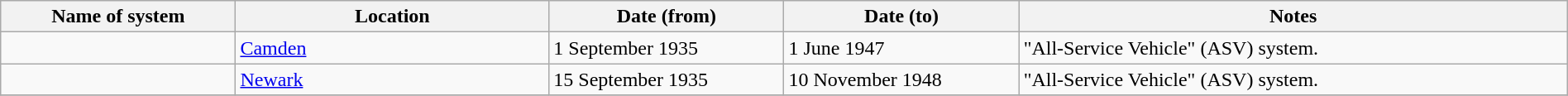<table class="wikitable" width=100%>
<tr>
<th width=15%>Name of system</th>
<th width=20%>Location</th>
<th width=15%>Date (from)</th>
<th width=15%>Date (to)</th>
<th width=35%>Notes</th>
</tr>
<tr>
<td> </td>
<td><a href='#'>Camden</a></td>
<td>1 September 1935</td>
<td>1 June 1947</td>
<td>"All-Service Vehicle" (ASV) system.</td>
</tr>
<tr>
<td> </td>
<td><a href='#'>Newark</a></td>
<td>15 September 1935</td>
<td>10 November 1948</td>
<td>"All-Service Vehicle" (ASV) system.</td>
</tr>
<tr>
</tr>
</table>
